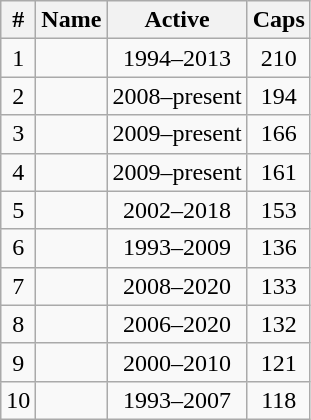<table class="wikitable sortable" style="text-align:center;">
<tr>
<th>#</th>
<th>Name</th>
<th>Active</th>
<th>Caps</th>
</tr>
<tr>
<td>1</td>
<td align="left"></td>
<td>1994–2013</td>
<td>210</td>
</tr>
<tr>
<td>2</td>
<td align="left"><strong></strong></td>
<td>2008–present</td>
<td>194</td>
</tr>
<tr>
<td>3</td>
<td align="left"><strong></strong></td>
<td>2009–present</td>
<td>166</td>
</tr>
<tr>
<td>4</td>
<td align="left"><strong></strong></td>
<td>2009–present</td>
<td>161</td>
</tr>
<tr>
<td>5</td>
<td align="left"></td>
<td>2002–2018</td>
<td>153</td>
</tr>
<tr>
<td>6</td>
<td align="left"></td>
<td>1993–2009</td>
<td>136</td>
</tr>
<tr>
<td>7</td>
<td align="left"></td>
<td>2008–2020</td>
<td>133</td>
</tr>
<tr>
<td>8</td>
<td align="left"></td>
<td>2006–2020</td>
<td>132</td>
</tr>
<tr>
<td>9</td>
<td align="left"></td>
<td>2000–2010</td>
<td>121</td>
</tr>
<tr>
<td>10</td>
<td align="left"></td>
<td>1993–2007</td>
<td>118</td>
</tr>
</table>
